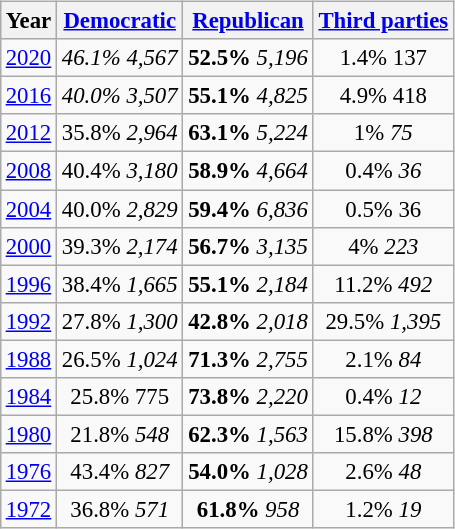<table class="wikitable" style="float:right; margin:1em; font-size:95%;">
<tr>
<th>Year</th>
<th><a href='#'>Democratic</a></th>
<th><a href='#'>Republican</a></th>
<th><a href='#'>Third parties</a></th>
</tr>
<tr>
<td align="center" ><a href='#'>2020</a></td>
<td align="center" ><em>46.1%</em> <em>4,567</em></td>
<td align="center" ><strong>52.5%</strong> <em>5,196</em></td>
<td align="center" >1.4% 137</td>
</tr>
<tr>
<td align="center" ><a href='#'>2016</a></td>
<td align="center" ><em>40.0%</em> <em>3,507</em></td>
<td align="center" ><strong>55.1%</strong> <em>4,825</em></td>
<td align="center" >4.9% 418</td>
</tr>
<tr>
<td align="center" ><a href='#'>2012</a></td>
<td align="center" >35.8% <em>2,964</em></td>
<td align="center" ><strong>63.1%</strong> <em>5,224</em></td>
<td align="center" >1% <em>75</em></td>
</tr>
<tr>
<td align="center" ><a href='#'>2008</a></td>
<td align="center" >40.4% <em>3,180</em></td>
<td align="center" ><strong>58.9%</strong> <em>4,664</em></td>
<td align="center" >0.4% <em>36</em></td>
</tr>
<tr>
<td align="center" ><a href='#'>2004</a></td>
<td align="center" >40.0% <em>2,829</em></td>
<td align="center" ><strong>59.4%</strong> <em>6,836</em></td>
<td align="center" >0.5% 36</td>
</tr>
<tr>
<td align="center" ><a href='#'>2000</a></td>
<td align="center" >39.3% <em>2,174</em></td>
<td align="center" ><strong>56.7%</strong> <em>3,135</em></td>
<td align="center" >4% <em>223</em></td>
</tr>
<tr>
<td align="center" ><a href='#'>1996</a></td>
<td align="center" >38.4% <em>1,665</em></td>
<td align="center" ><strong>55.1%</strong> <em>2,184</em></td>
<td align="center" >11.2% <em>492</em></td>
</tr>
<tr>
<td align="center" ><a href='#'>1992</a></td>
<td align="center" >27.8% <em>1,300</em></td>
<td align="center" ><strong>42.8%</strong> <em>2,018</em></td>
<td align="center" >29.5% <em>1,395</em></td>
</tr>
<tr>
<td align="center" ><a href='#'>1988</a></td>
<td align="center" >26.5% <em>1,024</em></td>
<td align="center" ><strong>71.3%</strong> <em>2,755</em></td>
<td align="center" >2.1% <em>84</em></td>
</tr>
<tr>
<td align="center" ><a href='#'>1984</a></td>
<td align="center" >25.8% 775</td>
<td align="center" ><strong>73.8%</strong> <em>2,220</em></td>
<td align="center" >0.4% <em>12</em></td>
</tr>
<tr>
<td align="center" ><a href='#'>1980</a></td>
<td align="center" >21.8% <em>548</em></td>
<td align="center" ><strong>62.3%</strong> <em>1,563</em></td>
<td align="center" >15.8% <em>398</em></td>
</tr>
<tr>
<td align="center" ><a href='#'>1976</a></td>
<td align="center" >43.4% <em>827</em></td>
<td align="center" ><strong>54.0%</strong> <em>1,028</em></td>
<td align="center" >2.6% <em>48</em></td>
</tr>
<tr>
<td align="center" ><a href='#'>1972</a></td>
<td align="center" >36.8% <em>571</em></td>
<td align="center" ><strong>61.8%</strong> <em>958</em></td>
<td align="center" >1.2% <em>19</em></td>
</tr>
</table>
